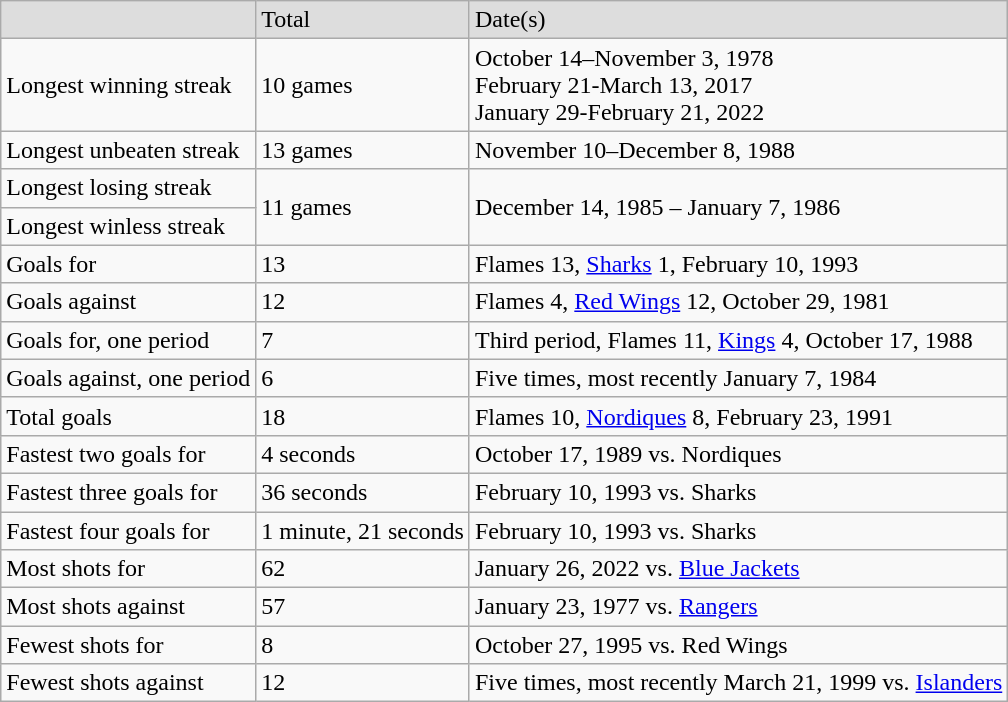<table class="wikitable">
<tr bgcolor="#dddddd">
<td></td>
<td>Total</td>
<td>Date(s)</td>
</tr>
<tr>
<td>Longest winning streak</td>
<td>10 games</td>
<td>October 14–November 3, 1978<br>February 21-March 13, 2017<br>January 29-February 21, 2022</td>
</tr>
<tr>
<td>Longest unbeaten streak</td>
<td>13 games</td>
<td>November 10–December 8, 1988</td>
</tr>
<tr>
<td>Longest losing streak</td>
<td rowspan="2">11 games</td>
<td rowspan="2">December 14, 1985 – January 7, 1986</td>
</tr>
<tr>
<td>Longest winless streak</td>
</tr>
<tr>
<td>Goals for</td>
<td>13</td>
<td>Flames 13, <a href='#'>Sharks</a> 1, February 10, 1993</td>
</tr>
<tr>
<td>Goals against</td>
<td>12</td>
<td>Flames 4, <a href='#'>Red Wings</a> 12, October 29, 1981</td>
</tr>
<tr>
<td>Goals for, one period</td>
<td>7</td>
<td>Third period, Flames 11, <a href='#'>Kings</a> 4, October 17, 1988</td>
</tr>
<tr>
<td>Goals against, one period</td>
<td>6</td>
<td>Five times, most recently January 7, 1984</td>
</tr>
<tr>
<td>Total goals</td>
<td>18</td>
<td>Flames 10, <a href='#'>Nordiques</a> 8, February 23, 1991</td>
</tr>
<tr>
<td>Fastest two goals for</td>
<td>4 seconds</td>
<td>October 17, 1989 vs. Nordiques</td>
</tr>
<tr>
<td>Fastest three goals for</td>
<td>36 seconds</td>
<td>February 10, 1993 vs. Sharks</td>
</tr>
<tr>
<td>Fastest four goals for</td>
<td>1 minute, 21 seconds</td>
<td>February 10, 1993 vs. Sharks</td>
</tr>
<tr>
<td>Most shots for</td>
<td>62</td>
<td>January 26, 2022 vs. <a href='#'>Blue Jackets</a></td>
</tr>
<tr>
<td>Most shots against</td>
<td>57</td>
<td>January 23, 1977 vs. <a href='#'>Rangers</a></td>
</tr>
<tr>
<td>Fewest shots for</td>
<td>8</td>
<td>October 27, 1995 vs. Red Wings</td>
</tr>
<tr>
<td>Fewest shots against</td>
<td>12</td>
<td>Five times, most recently March 21, 1999 vs. <a href='#'>Islanders</a></td>
</tr>
</table>
